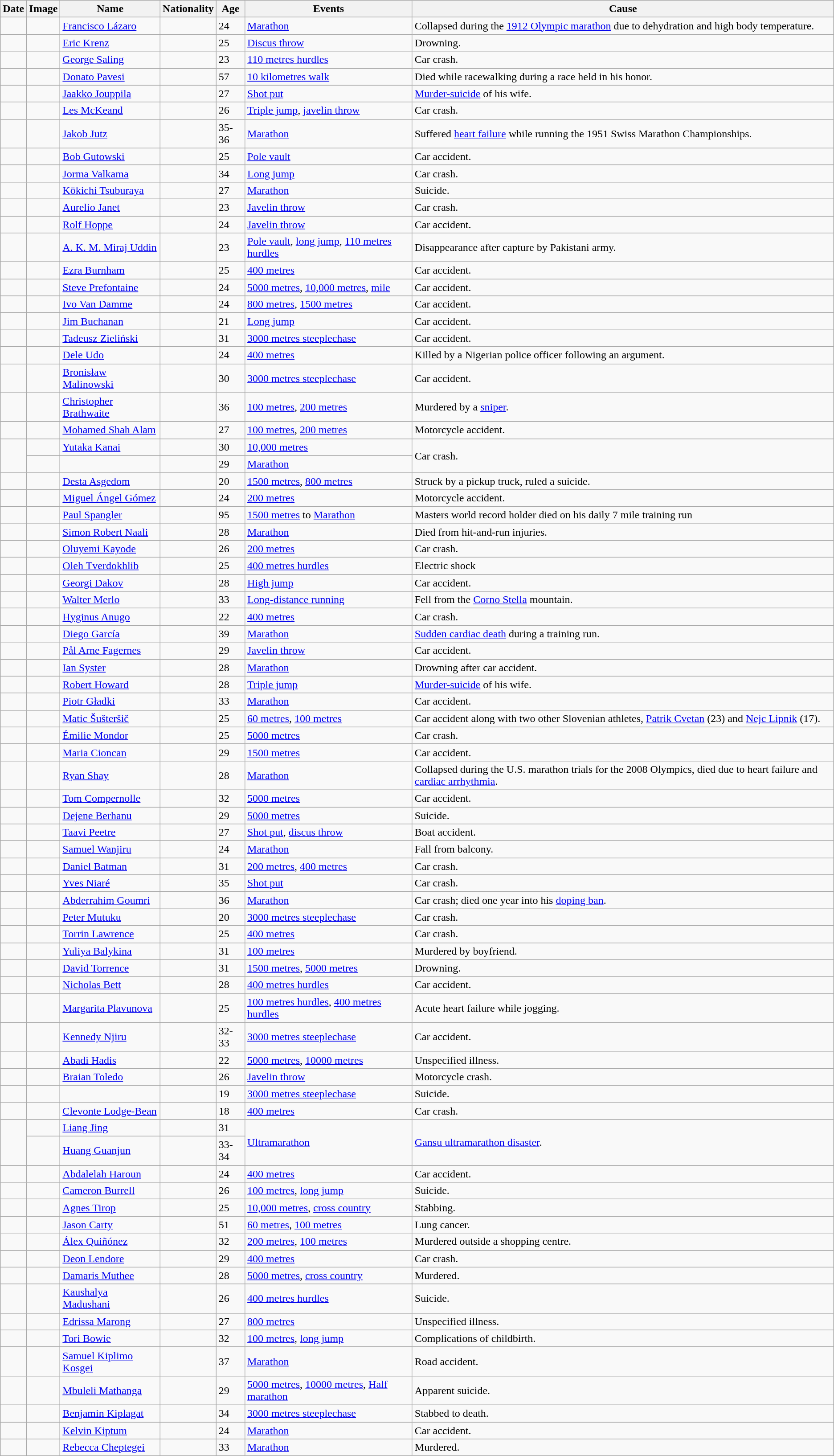<table class="wikitable sortable">
<tr>
<th>Date</th>
<th>Image</th>
<th>Name</th>
<th>Nationality</th>
<th>Age</th>
<th>Events</th>
<th>Cause</th>
</tr>
<tr>
<td></td>
<td></td>
<td><a href='#'>Francisco Lázaro</a></td>
<td></td>
<td>24</td>
<td><a href='#'>Marathon</a></td>
<td>Collapsed during the <a href='#'>1912 Olympic marathon</a> due to dehydration and high body temperature.</td>
</tr>
<tr>
<td></td>
<td></td>
<td><a href='#'>Eric Krenz</a></td>
<td></td>
<td>25</td>
<td><a href='#'>Discus throw</a></td>
<td>Drowning.</td>
</tr>
<tr>
<td></td>
<td></td>
<td><a href='#'>George Saling</a></td>
<td></td>
<td>23</td>
<td><a href='#'>110 metres hurdles</a></td>
<td>Car crash.</td>
</tr>
<tr>
<td></td>
<td></td>
<td><a href='#'>Donato Pavesi</a></td>
<td></td>
<td>57</td>
<td><a href='#'>10 kilometres walk</a></td>
<td>Died while racewalking during a race held in his honor.</td>
</tr>
<tr>
<td></td>
<td></td>
<td><a href='#'>Jaakko Jouppila</a></td>
<td></td>
<td>27</td>
<td><a href='#'>Shot put</a></td>
<td><a href='#'>Murder-suicide</a> of his wife.</td>
</tr>
<tr>
<td></td>
<td></td>
<td><a href='#'>Les McKeand</a></td>
<td></td>
<td>26</td>
<td><a href='#'>Triple jump</a>, <a href='#'>javelin throw</a></td>
<td>Car crash.</td>
</tr>
<tr>
<td></td>
<td></td>
<td><a href='#'>Jakob Jutz</a></td>
<td></td>
<td>35-36</td>
<td><a href='#'>Marathon</a></td>
<td>Suffered <a href='#'>heart failure</a> while running the 1951 Swiss Marathon Championships.</td>
</tr>
<tr>
<td></td>
<td></td>
<td><a href='#'>Bob Gutowski</a></td>
<td></td>
<td>25</td>
<td><a href='#'>Pole vault</a></td>
<td>Car accident.</td>
</tr>
<tr>
<td></td>
<td></td>
<td><a href='#'>Jorma Valkama</a></td>
<td></td>
<td>34</td>
<td><a href='#'>Long jump</a></td>
<td>Car crash.</td>
</tr>
<tr>
<td></td>
<td></td>
<td><a href='#'>Kōkichi Tsuburaya</a></td>
<td></td>
<td>27</td>
<td><a href='#'>Marathon</a></td>
<td>Suicide.</td>
</tr>
<tr>
<td></td>
<td></td>
<td><a href='#'>Aurelio Janet</a></td>
<td></td>
<td>23</td>
<td><a href='#'>Javelin throw</a></td>
<td>Car crash.</td>
</tr>
<tr>
<td></td>
<td></td>
<td><a href='#'>Rolf Hoppe</a></td>
<td></td>
<td>24</td>
<td><a href='#'>Javelin throw</a></td>
<td>Car accident.</td>
</tr>
<tr>
<td></td>
<td></td>
<td><a href='#'>A. K. M. Miraj Uddin</a></td>
<td></td>
<td>23</td>
<td><a href='#'>Pole vault</a>, <a href='#'>long jump</a>, <a href='#'>110 metres hurdles</a></td>
<td>Disappearance after capture by Pakistani army.</td>
</tr>
<tr>
<td></td>
<td></td>
<td><a href='#'>Ezra Burnham</a></td>
<td></td>
<td>25</td>
<td><a href='#'>400 metres</a></td>
<td>Car accident.</td>
</tr>
<tr>
<td></td>
<td></td>
<td><a href='#'>Steve Prefontaine</a></td>
<td></td>
<td>24</td>
<td><a href='#'>5000 metres</a>, <a href='#'>10,000 metres</a>, <a href='#'>mile</a></td>
<td>Car accident.</td>
</tr>
<tr>
<td></td>
<td></td>
<td><a href='#'>Ivo Van Damme</a></td>
<td></td>
<td>24</td>
<td><a href='#'>800 metres</a>, <a href='#'>1500 metres</a></td>
<td>Car accident.</td>
</tr>
<tr>
<td></td>
<td></td>
<td><a href='#'>Jim Buchanan</a></td>
<td></td>
<td>21</td>
<td><a href='#'>Long jump</a></td>
<td>Car accident.</td>
</tr>
<tr>
<td></td>
<td></td>
<td><a href='#'>Tadeusz Zieliński</a></td>
<td></td>
<td>31</td>
<td><a href='#'>3000 metres steeplechase</a></td>
<td>Car accident.</td>
</tr>
<tr>
<td></td>
<td></td>
<td><a href='#'>Dele Udo</a></td>
<td></td>
<td>24</td>
<td><a href='#'>400 metres</a></td>
<td>Killed by a Nigerian police officer following an argument.</td>
</tr>
<tr>
<td></td>
<td></td>
<td><a href='#'>Bronisław Malinowski</a></td>
<td></td>
<td>30</td>
<td><a href='#'>3000 metres steeplechase</a></td>
<td>Car accident.</td>
</tr>
<tr>
<td></td>
<td></td>
<td><a href='#'>Christopher Brathwaite</a></td>
<td></td>
<td>36</td>
<td><a href='#'>100 metres</a>, <a href='#'>200 metres</a></td>
<td>Murdered by a <a href='#'>sniper</a>.</td>
</tr>
<tr>
<td></td>
<td></td>
<td><a href='#'>Mohamed Shah Alam</a></td>
<td></td>
<td>27</td>
<td><a href='#'>100 metres</a>, <a href='#'>200 metres</a></td>
<td>Motorcycle accident.</td>
</tr>
<tr>
<td rowspan=2></td>
<td></td>
<td><a href='#'>Yutaka Kanai</a></td>
<td></td>
<td>30</td>
<td><a href='#'>10,000 metres</a></td>
<td rowspan=2>Car crash.</td>
</tr>
<tr>
<td></td>
<td></td>
<td></td>
<td>29</td>
<td><a href='#'>Marathon</a></td>
</tr>
<tr>
<td></td>
<td></td>
<td><a href='#'>Desta Asgedom</a></td>
<td></td>
<td>20</td>
<td><a href='#'>1500 metres</a>, <a href='#'>800 metres</a></td>
<td>Struck by a pickup truck, ruled a suicide.</td>
</tr>
<tr>
<td></td>
<td></td>
<td><a href='#'>Miguel Ángel Gómez</a></td>
<td></td>
<td>24</td>
<td><a href='#'>200 metres</a></td>
<td>Motorcycle accident.</td>
</tr>
<tr>
<td></td>
<td></td>
<td><a href='#'>Paul Spangler</a></td>
<td></td>
<td>95</td>
<td><a href='#'>1500 metres</a> to <a href='#'>Marathon</a></td>
<td>Masters world record holder died on his daily 7 mile training run</td>
</tr>
<tr>
<td></td>
<td></td>
<td><a href='#'>Simon Robert Naali</a></td>
<td></td>
<td>28</td>
<td><a href='#'>Marathon</a></td>
<td>Died from hit-and-run injuries.</td>
</tr>
<tr>
<td></td>
<td></td>
<td><a href='#'>Oluyemi Kayode</a></td>
<td></td>
<td>26</td>
<td><a href='#'>200 metres</a></td>
<td>Car crash.</td>
</tr>
<tr>
<td></td>
<td></td>
<td><a href='#'>Oleh Tverdokhlib</a></td>
<td></td>
<td>25</td>
<td><a href='#'>400 metres hurdles</a></td>
<td>Electric shock</td>
</tr>
<tr>
<td></td>
<td></td>
<td><a href='#'>Georgi Dakov</a></td>
<td></td>
<td>28</td>
<td><a href='#'>High jump</a></td>
<td>Car accident.</td>
</tr>
<tr>
<td></td>
<td></td>
<td><a href='#'>Walter Merlo</a></td>
<td></td>
<td>33</td>
<td><a href='#'>Long-distance running</a></td>
<td>Fell from the <a href='#'>Corno Stella</a> mountain.</td>
</tr>
<tr>
<td></td>
<td></td>
<td><a href='#'>Hyginus Anugo</a></td>
<td></td>
<td>22</td>
<td><a href='#'>400 metres</a></td>
<td>Car crash.</td>
</tr>
<tr>
<td></td>
<td></td>
<td><a href='#'>Diego García</a></td>
<td></td>
<td>39</td>
<td><a href='#'>Marathon</a></td>
<td><a href='#'>Sudden cardiac death</a> during a training run.</td>
</tr>
<tr>
<td></td>
<td></td>
<td><a href='#'>Pål Arne Fagernes</a></td>
<td></td>
<td>29</td>
<td><a href='#'>Javelin throw</a></td>
<td>Car accident.</td>
</tr>
<tr>
<td></td>
<td></td>
<td><a href='#'>Ian Syster</a></td>
<td></td>
<td>28</td>
<td><a href='#'>Marathon</a></td>
<td>Drowning after car accident.</td>
</tr>
<tr>
<td></td>
<td></td>
<td><a href='#'>Robert Howard</a></td>
<td></td>
<td>28</td>
<td><a href='#'>Triple jump</a></td>
<td><a href='#'>Murder-suicide</a> of his wife.</td>
</tr>
<tr>
<td></td>
<td></td>
<td><a href='#'>Piotr Gładki</a></td>
<td></td>
<td>33</td>
<td><a href='#'>Marathon</a></td>
<td>Car accident.</td>
</tr>
<tr>
<td></td>
<td></td>
<td><a href='#'>Matic Šušteršič</a></td>
<td></td>
<td>25</td>
<td><a href='#'>60 metres</a>, <a href='#'>100 metres</a></td>
<td>Car accident along with two other Slovenian athletes, <a href='#'>Patrik Cvetan</a> (23) and <a href='#'>Nejc Lipnik</a> (17).</td>
</tr>
<tr>
<td></td>
<td></td>
<td><a href='#'>Émilie Mondor</a></td>
<td></td>
<td>25</td>
<td><a href='#'>5000 metres</a></td>
<td>Car crash.</td>
</tr>
<tr>
<td></td>
<td></td>
<td><a href='#'>Maria Cioncan</a></td>
<td></td>
<td>29</td>
<td><a href='#'>1500 metres</a></td>
<td>Car accident.</td>
</tr>
<tr>
<td></td>
<td></td>
<td><a href='#'>Ryan Shay</a></td>
<td></td>
<td>28</td>
<td><a href='#'>Marathon</a></td>
<td>Collapsed during the U.S. marathon trials for the 2008 Olympics, died due to heart failure and <a href='#'>cardiac arrhythmia</a>.</td>
</tr>
<tr>
<td></td>
<td></td>
<td><a href='#'>Tom Compernolle</a></td>
<td></td>
<td>32</td>
<td><a href='#'>5000 metres</a></td>
<td>Car accident.</td>
</tr>
<tr>
<td></td>
<td></td>
<td><a href='#'>Dejene Berhanu</a></td>
<td></td>
<td>29</td>
<td><a href='#'>5000 metres</a></td>
<td>Suicide.</td>
</tr>
<tr>
<td></td>
<td></td>
<td><a href='#'>Taavi Peetre</a></td>
<td></td>
<td>27</td>
<td><a href='#'>Shot put</a>, <a href='#'>discus throw</a></td>
<td>Boat accident.</td>
</tr>
<tr>
<td></td>
<td></td>
<td><a href='#'>Samuel Wanjiru</a></td>
<td></td>
<td>24</td>
<td><a href='#'>Marathon</a></td>
<td>Fall from balcony.</td>
</tr>
<tr>
<td></td>
<td></td>
<td><a href='#'>Daniel Batman</a></td>
<td></td>
<td>31</td>
<td><a href='#'>200 metres</a>, <a href='#'>400 metres</a></td>
<td>Car crash.</td>
</tr>
<tr>
<td></td>
<td></td>
<td><a href='#'>Yves Niaré</a></td>
<td></td>
<td>35</td>
<td><a href='#'>Shot put</a></td>
<td>Car crash.</td>
</tr>
<tr>
<td></td>
<td></td>
<td><a href='#'>Abderrahim Goumri</a></td>
<td></td>
<td>36</td>
<td><a href='#'>Marathon</a></td>
<td>Car crash; died one year into his <a href='#'>doping ban</a>.</td>
</tr>
<tr>
<td></td>
<td></td>
<td><a href='#'>Peter Mutuku</a></td>
<td></td>
<td>20</td>
<td><a href='#'>3000 metres steeplechase</a></td>
<td>Car crash.</td>
</tr>
<tr>
<td></td>
<td></td>
<td><a href='#'>Torrin Lawrence</a></td>
<td></td>
<td>25</td>
<td><a href='#'>400 metres</a></td>
<td>Car crash.</td>
</tr>
<tr>
<td></td>
<td></td>
<td><a href='#'>Yuliya Balykina</a></td>
<td></td>
<td>31</td>
<td><a href='#'>100 metres</a></td>
<td>Murdered by boyfriend.</td>
</tr>
<tr>
<td></td>
<td></td>
<td><a href='#'>David Torrence</a></td>
<td></td>
<td>31</td>
<td><a href='#'>1500 metres</a>, <a href='#'>5000 metres</a></td>
<td>Drowning.</td>
</tr>
<tr>
<td></td>
<td></td>
<td><a href='#'>Nicholas Bett</a></td>
<td></td>
<td>28</td>
<td><a href='#'>400 metres hurdles</a></td>
<td>Car accident.</td>
</tr>
<tr>
<td></td>
<td></td>
<td><a href='#'>Margarita Plavunova</a></td>
<td></td>
<td>25</td>
<td><a href='#'>100 metres hurdles</a>, <a href='#'>400 metres hurdles</a></td>
<td>Acute heart failure while jogging.</td>
</tr>
<tr>
<td></td>
<td></td>
<td><a href='#'>Kennedy Njiru</a></td>
<td></td>
<td>32-33</td>
<td><a href='#'>3000 metres steeplechase</a></td>
<td>Car accident.</td>
</tr>
<tr>
<td></td>
<td></td>
<td><a href='#'>Abadi Hadis</a></td>
<td></td>
<td>22</td>
<td><a href='#'>5000 metres</a>, <a href='#'>10000 metres</a></td>
<td>Unspecified illness.</td>
</tr>
<tr>
<td></td>
<td></td>
<td><a href='#'>Braian Toledo</a></td>
<td></td>
<td>26</td>
<td><a href='#'>Javelin throw</a></td>
<td>Motorcycle crash.</td>
</tr>
<tr>
<td></td>
<td></td>
<td></td>
<td></td>
<td>19</td>
<td><a href='#'>3000 metres steeplechase</a></td>
<td>Suicide.</td>
</tr>
<tr>
<td></td>
<td></td>
<td><a href='#'>Clevonte Lodge-Bean</a></td>
<td></td>
<td>18</td>
<td><a href='#'>400 metres</a></td>
<td>Car crash.</td>
</tr>
<tr>
<td rowspan=2></td>
<td></td>
<td><a href='#'>Liang Jing</a></td>
<td></td>
<td>31</td>
<td rowspan=2><a href='#'>Ultramarathon</a></td>
<td rowspan=2><a href='#'>Gansu ultramarathon disaster</a>.</td>
</tr>
<tr>
<td></td>
<td><a href='#'>Huang Guanjun</a></td>
<td></td>
<td>33-34</td>
</tr>
<tr>
<td></td>
<td></td>
<td><a href='#'>Abdalelah Haroun</a></td>
<td></td>
<td>24</td>
<td><a href='#'>400 metres</a></td>
<td>Car accident.</td>
</tr>
<tr>
<td></td>
<td></td>
<td><a href='#'>Cameron Burrell</a></td>
<td></td>
<td>26</td>
<td><a href='#'>100 metres</a>, <a href='#'>long jump</a></td>
<td>Suicide.</td>
</tr>
<tr>
<td></td>
<td></td>
<td><a href='#'>Agnes Tirop</a></td>
<td></td>
<td>25</td>
<td><a href='#'>10,000 metres</a>, <a href='#'>cross country</a></td>
<td>Stabbing.</td>
</tr>
<tr>
<td></td>
<td></td>
<td><a href='#'>Jason Carty</a></td>
<td></td>
<td>51</td>
<td><a href='#'>60 metres</a>, <a href='#'>100 metres</a></td>
<td>Lung cancer.</td>
</tr>
<tr>
<td></td>
<td></td>
<td><a href='#'>Álex Quiñónez</a></td>
<td></td>
<td>32</td>
<td><a href='#'>200 metres</a>, <a href='#'>100 metres</a></td>
<td>Murdered outside a shopping centre.</td>
</tr>
<tr>
<td></td>
<td></td>
<td><a href='#'>Deon Lendore</a></td>
<td></td>
<td>29</td>
<td><a href='#'>400 metres</a></td>
<td>Car crash.</td>
</tr>
<tr>
<td></td>
<td></td>
<td><a href='#'>Damaris Muthee</a></td>
<td></td>
<td>28</td>
<td><a href='#'>5000 metres</a>, <a href='#'>cross country</a></td>
<td>Murdered.</td>
</tr>
<tr>
<td></td>
<td></td>
<td><a href='#'>Kaushalya Madushani</a></td>
<td></td>
<td>26</td>
<td><a href='#'>400 metres hurdles</a></td>
<td>Suicide.</td>
</tr>
<tr>
<td></td>
<td></td>
<td><a href='#'>Edrissa Marong</a></td>
<td></td>
<td>27</td>
<td><a href='#'>800 metres</a></td>
<td>Unspecified illness.</td>
</tr>
<tr>
<td></td>
<td></td>
<td><a href='#'>Tori Bowie</a></td>
<td></td>
<td>32</td>
<td><a href='#'>100 metres</a>, <a href='#'>long jump</a></td>
<td>Complications of childbirth.</td>
</tr>
<tr>
<td></td>
<td></td>
<td><a href='#'>Samuel Kiplimo Kosgei</a></td>
<td></td>
<td>37</td>
<td><a href='#'>Marathon</a></td>
<td>Road accident.</td>
</tr>
<tr>
<td></td>
<td></td>
<td><a href='#'>Mbuleli Mathanga</a></td>
<td></td>
<td>29</td>
<td><a href='#'>5000 metres</a>, <a href='#'>10000 metres</a>, <a href='#'>Half marathon</a></td>
<td>Apparent suicide.</td>
</tr>
<tr>
<td></td>
<td></td>
<td><a href='#'>Benjamin Kiplagat</a></td>
<td></td>
<td>34</td>
<td><a href='#'>3000 metres steeplechase</a></td>
<td>Stabbed to death.</td>
</tr>
<tr>
<td></td>
<td></td>
<td><a href='#'>Kelvin Kiptum</a></td>
<td></td>
<td>24</td>
<td><a href='#'>Marathon</a></td>
<td>Car accident.</td>
</tr>
<tr>
<td></td>
<td></td>
<td><a href='#'>Rebecca Cheptegei</a></td>
<td></td>
<td>33</td>
<td><a href='#'>Marathon</a></td>
<td>Murdered.</td>
</tr>
</table>
